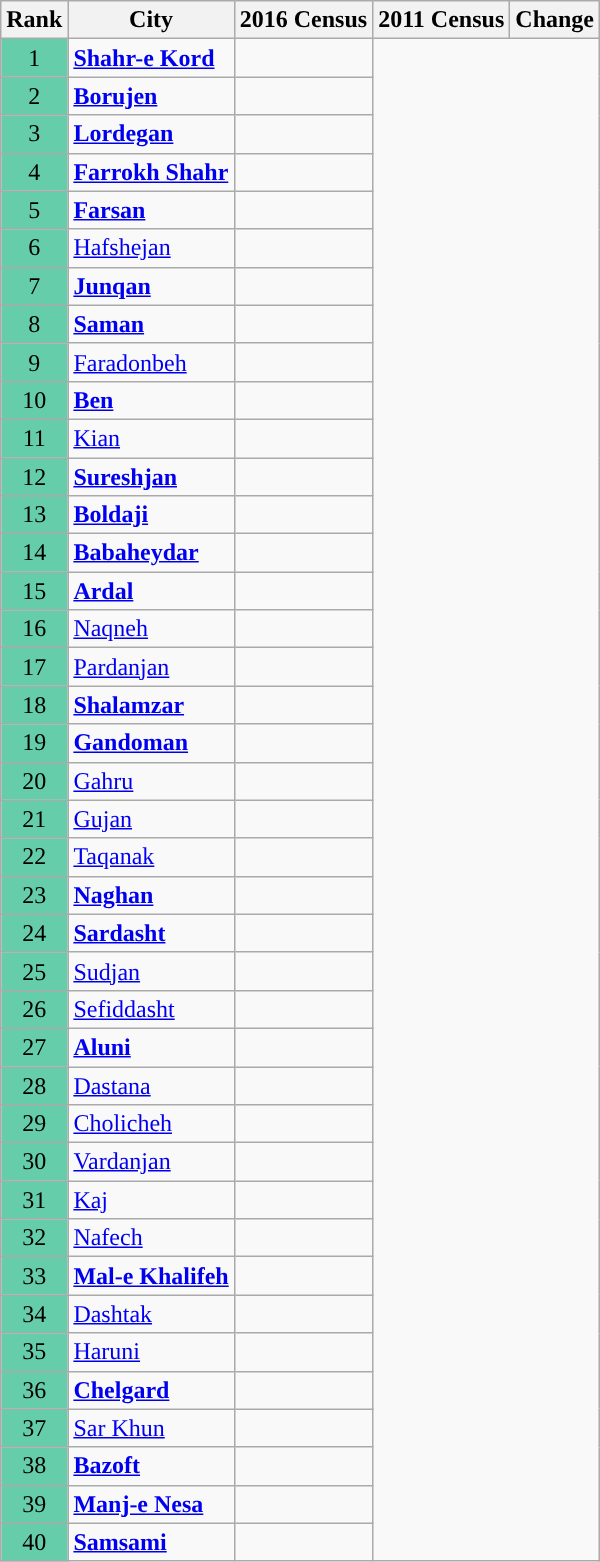<table class="wikitable sortable">
<tr>
<th>Rank</th>
<th>City</th>
<th>2016 Census</th>
<th>2011 Census</th>
<th>Change</th>
</tr>
<tr>
<td align=center bgcolor="66CDAA">1</td>
<td><strong><a href='#'>Shahr-e Kord</a></strong></td>
<td></td>
</tr>
<tr>
<td align=center bgcolor="66CDAA">2</td>
<td><strong><a href='#'>Borujen</a></strong></td>
<td></td>
</tr>
<tr>
<td align="center" bgcolor="66CDAA">3</td>
<td><strong><a href='#'>Lordegan</a></strong></td>
<td></td>
</tr>
<tr>
<td align="center" bgcolor="66CDAA">4</td>
<td><strong><a href='#'>Farrokh Shahr</a></strong></td>
<td></td>
</tr>
<tr>
<td align=center bgcolor="66CDAA">5</td>
<td><strong><a href='#'>Farsan</a></strong></td>
<td></td>
</tr>
<tr>
<td align=center bgcolor="66CDAA">6</td>
<td><a href='#'>Hafshejan</a></td>
<td></td>
</tr>
<tr>
<td align="center" bgcolor="66CDAA">7</td>
<td><strong><a href='#'>Junqan</a></strong></td>
<td></td>
</tr>
<tr>
<td align=center bgcolor="66CDAA">8</td>
<td><strong><a href='#'>Saman</a></strong></td>
<td></td>
</tr>
<tr>
<td align=center bgcolor="66CDAA">9</td>
<td><a href='#'>Faradonbeh</a></td>
<td></td>
</tr>
<tr>
<td align=center bgcolor="66CDAA">10</td>
<td><strong><a href='#'>Ben</a></strong></td>
<td></td>
</tr>
<tr>
<td align="center" bgcolor="66CDAA">11</td>
<td><a href='#'>Kian</a></td>
<td></td>
</tr>
<tr>
<td align=center bgcolor="66CDAA">12</td>
<td><strong><a href='#'>Sureshjan</a></strong></td>
<td></td>
</tr>
<tr>
<td align="center" bgcolor="66CDAA">13</td>
<td><strong><a href='#'>Boldaji</a></strong></td>
<td></td>
</tr>
<tr>
<td align=center bgcolor="66CDAA">14</td>
<td><strong><a href='#'>Babaheydar</a></strong></td>
<td></td>
</tr>
<tr>
<td align=center bgcolor="66CDAA">15</td>
<td><strong><a href='#'>Ardal</a></strong></td>
<td></td>
</tr>
<tr>
<td align=center bgcolor="66CDAA">16</td>
<td><a href='#'>Naqneh</a></td>
<td></td>
</tr>
<tr>
<td align=center bgcolor="66CDAA">17</td>
<td><a href='#'>Pardanjan</a></td>
<td></td>
</tr>
<tr>
<td align=center bgcolor="66CDAA">18</td>
<td><strong><a href='#'>Shalamzar</a></strong></td>
<td></td>
</tr>
<tr>
<td align="center" bgcolor="66CDAA">19</td>
<td><strong><a href='#'>Gandoman</a></strong></td>
<td></td>
</tr>
<tr>
<td align=center bgcolor="66CDAA">20</td>
<td><a href='#'>Gahru</a></td>
<td></td>
</tr>
<tr>
<td align=center bgcolor="66CDAA">21</td>
<td><a href='#'>Gujan</a></td>
<td></td>
</tr>
<tr>
<td align=center bgcolor="66CDAA">22</td>
<td><a href='#'>Taqanak</a></td>
<td></td>
</tr>
<tr>
<td align=center bgcolor="66CDAA">23</td>
<td><strong><a href='#'>Naghan</a></strong></td>
<td></td>
</tr>
<tr>
<td align="center" bgcolor="66CDAA">24</td>
<td><strong><a href='#'>Sardasht</a></strong></td>
<td></td>
</tr>
<tr>
<td align="center" bgcolor="66CDAA">25</td>
<td><a href='#'>Sudjan</a></td>
<td></td>
</tr>
<tr>
<td align="center" bgcolor="66CDAA">26</td>
<td><a href='#'>Sefiddasht</a></td>
<td></td>
</tr>
<tr>
<td align="center" bgcolor="66CDAA">27</td>
<td><strong><a href='#'>Aluni</a></strong></td>
<td></td>
</tr>
<tr>
<td align="center" bgcolor="66CDAA">28</td>
<td><a href='#'>Dastana</a></td>
<td></td>
</tr>
<tr>
<td align="center" bgcolor="66CDAA">29</td>
<td><a href='#'>Cholicheh</a></td>
<td></td>
</tr>
<tr>
<td align="center" bgcolor="66CDAA">30</td>
<td><a href='#'>Vardanjan</a></td>
<td></td>
</tr>
<tr>
<td align="center" bgcolor="66CDAA">31</td>
<td><a href='#'>Kaj</a></td>
<td></td>
</tr>
<tr>
<td align="center" bgcolor="66CDAA">32</td>
<td><a href='#'>Nafech</a></td>
<td></td>
</tr>
<tr>
<td align="center" bgcolor="66CDAA">33</td>
<td><strong><a href='#'>Mal-e Khalifeh</a></strong></td>
<td></td>
</tr>
<tr>
<td align="center" bgcolor="66CDAA">34</td>
<td><a href='#'>Dashtak</a></td>
<td></td>
</tr>
<tr>
<td align="center" bgcolor="66CDAA">35</td>
<td><a href='#'>Haruni</a></td>
<td></td>
</tr>
<tr>
<td align="center" bgcolor="66CDAA">36</td>
<td><strong><a href='#'>Chelgard</a></strong></td>
<td></td>
</tr>
<tr>
<td align="center" bgcolor="66CDAA">37</td>
<td><a href='#'>Sar Khun</a></td>
<td></td>
</tr>
<tr>
<td align="center" bgcolor="66CDAA">38</td>
<td><strong><a href='#'>Bazoft</a></strong></td>
<td></td>
</tr>
<tr>
<td align="center" bgcolor="66CDAA">39</td>
<td><strong><a href='#'>Manj-e Nesa</a></strong></td>
<td></td>
</tr>
<tr>
<td align="center" bgcolor="66CDAA">40</td>
<td><strong><a href='#'>Samsami</a></strong></td>
<td></td>
</tr>
</table>
